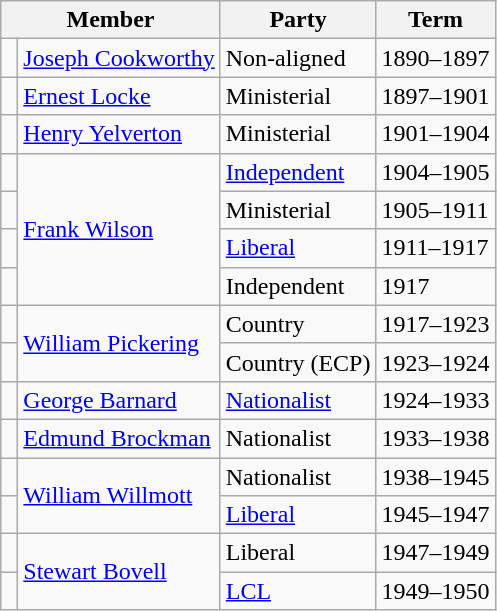<table class="wikitable">
<tr>
<th colspan="2">Member</th>
<th>Party</th>
<th>Term</th>
</tr>
<tr>
<td> </td>
<td><a href='#'>Joseph Cookworthy</a></td>
<td>Non-aligned</td>
<td>1890–1897</td>
</tr>
<tr>
<td> </td>
<td><a href='#'>Ernest Locke</a></td>
<td>Ministerial</td>
<td>1897–1901</td>
</tr>
<tr>
<td> </td>
<td><a href='#'>Henry Yelverton</a></td>
<td>Ministerial</td>
<td>1901–1904</td>
</tr>
<tr>
<td> </td>
<td rowspan="4"><a href='#'>Frank Wilson</a></td>
<td><a href='#'>Independent</a></td>
<td>1904–1905</td>
</tr>
<tr>
<td> </td>
<td>Ministerial</td>
<td>1905–1911</td>
</tr>
<tr>
<td> </td>
<td><a href='#'>Liberal</a></td>
<td>1911–1917</td>
</tr>
<tr>
<td> </td>
<td>Independent</td>
<td>1917</td>
</tr>
<tr>
<td> </td>
<td rowspan="2"><a href='#'>William Pickering</a></td>
<td>Country</td>
<td>1917–1923</td>
</tr>
<tr>
<td> </td>
<td>Country (ECP)</td>
<td>1923–1924</td>
</tr>
<tr>
<td> </td>
<td><a href='#'>George Barnard</a></td>
<td><a href='#'>Nationalist</a></td>
<td>1924–1933</td>
</tr>
<tr>
<td> </td>
<td><a href='#'>Edmund Brockman</a></td>
<td>Nationalist</td>
<td>1933–1938</td>
</tr>
<tr>
<td> </td>
<td rowspan="2"><a href='#'>William Willmott</a></td>
<td>Nationalist</td>
<td>1938–1945</td>
</tr>
<tr>
<td> </td>
<td><a href='#'>Liberal</a></td>
<td>1945–1947</td>
</tr>
<tr>
<td> </td>
<td rowspan="2"><a href='#'>Stewart Bovell</a></td>
<td>Liberal</td>
<td>1947–1949</td>
</tr>
<tr>
<td> </td>
<td><a href='#'>LCL</a></td>
<td>1949–1950</td>
</tr>
</table>
